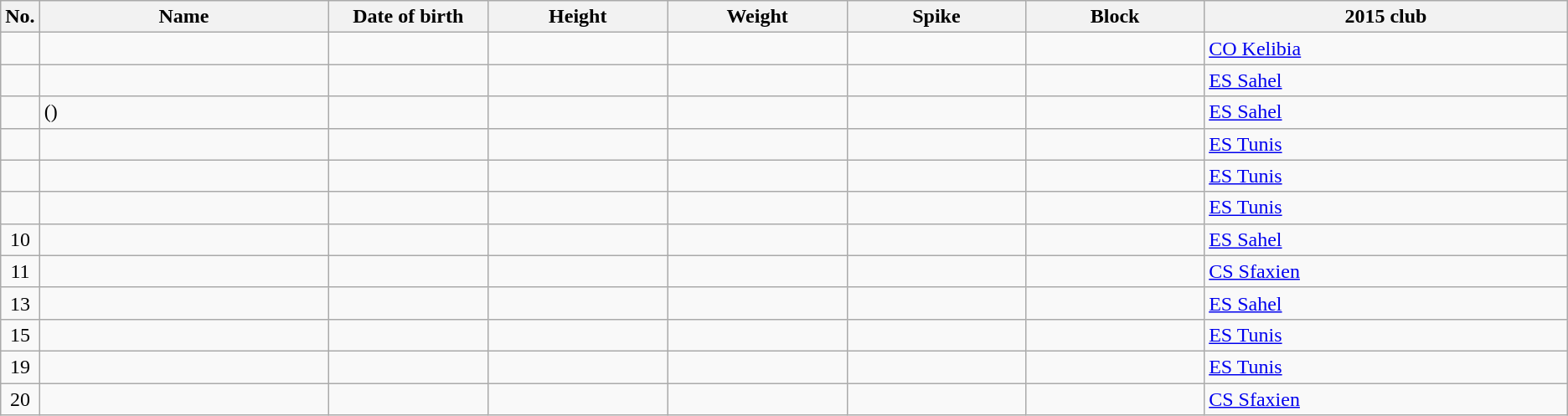<table class="wikitable sortable" style="font-size:100%; text-align:center;">
<tr>
<th>No.</th>
<th style="width:15em">Name</th>
<th style="width:8em">Date of birth</th>
<th style="width:9em">Height</th>
<th style="width:9em">Weight</th>
<th style="width:9em">Spike</th>
<th style="width:9em">Block</th>
<th style="width:19em">2015 club</th>
</tr>
<tr>
<td></td>
<td align=left></td>
<td align=right></td>
<td></td>
<td></td>
<td></td>
<td></td>
<td align=left> <a href='#'>CO Kelibia</a></td>
</tr>
<tr>
<td></td>
<td style="text-align:left;"></td>
<td style="text-align:right;"></td>
<td></td>
<td></td>
<td></td>
<td></td>
<td style="text-align:left;"> <a href='#'>ES Sahel</a></td>
</tr>
<tr>
<td></td>
<td align=left> ()</td>
<td align=right></td>
<td></td>
<td></td>
<td></td>
<td></td>
<td align=left> <a href='#'>ES Sahel</a></td>
</tr>
<tr>
<td></td>
<td align=left></td>
<td align=right></td>
<td></td>
<td></td>
<td></td>
<td></td>
<td align=left> <a href='#'>ES Tunis</a></td>
</tr>
<tr>
<td></td>
<td align=left></td>
<td align=right></td>
<td></td>
<td></td>
<td></td>
<td></td>
<td align=left> <a href='#'>ES Tunis</a></td>
</tr>
<tr>
<td></td>
<td align=left></td>
<td align=right></td>
<td></td>
<td></td>
<td></td>
<td></td>
<td align=left> <a href='#'>ES Tunis</a></td>
</tr>
<tr>
<td>10</td>
<td align=left></td>
<td align=right></td>
<td></td>
<td></td>
<td></td>
<td></td>
<td align=left> <a href='#'>ES Sahel</a></td>
</tr>
<tr>
<td>11</td>
<td align=left></td>
<td align=right></td>
<td></td>
<td></td>
<td></td>
<td></td>
<td align=left> <a href='#'>CS Sfaxien</a></td>
</tr>
<tr>
<td>13</td>
<td align=left></td>
<td align=right></td>
<td></td>
<td></td>
<td></td>
<td></td>
<td align=left> <a href='#'>ES Sahel</a></td>
</tr>
<tr>
<td>15</td>
<td align=left></td>
<td align=right></td>
<td></td>
<td></td>
<td></td>
<td></td>
<td align=left> <a href='#'>ES Tunis</a></td>
</tr>
<tr>
<td>19</td>
<td align=left></td>
<td align=right></td>
<td></td>
<td></td>
<td></td>
<td></td>
<td align=left> <a href='#'>ES Tunis</a></td>
</tr>
<tr>
<td>20</td>
<td align=left></td>
<td align=right></td>
<td></td>
<td></td>
<td></td>
<td></td>
<td align=left> <a href='#'>CS Sfaxien</a></td>
</tr>
</table>
